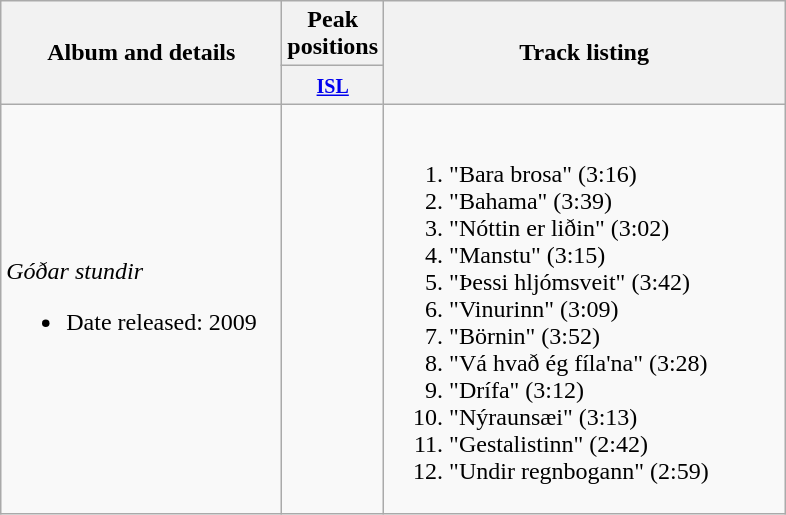<table class="wikitable">
<tr>
<th rowspan="2" width="180">Album and details</th>
<th colspan="1" width="20">Peak positions</th>
<th rowspan="2" width="260">Track listing</th>
</tr>
<tr>
<th width="20"><small><a href='#'>ISL</a></small></th>
</tr>
<tr>
<td><em>Góðar stundir</em><br><ul><li>Date released: 2009</li></ul></td>
<td></td>
<td><br><ol><li>"Bara brosa" (3:16)</li><li>"Bahama" (3:39)</li><li>"Nóttin er liðin" (3:02)</li><li>"Manstu" (3:15)</li><li>"Þessi hljómsveit" (3:42)</li><li>"Vinurinn" (3:09)</li><li>"Börnin" (3:52)</li><li>"Vá hvað ég fíla'na" (3:28)</li><li>"Drífa" (3:12)</li><li>"Nýraunsæi" (3:13)</li><li>"Gestalistinn" (2:42)</li><li>"Undir regnbogann" (2:59)</li></ol></td>
</tr>
</table>
